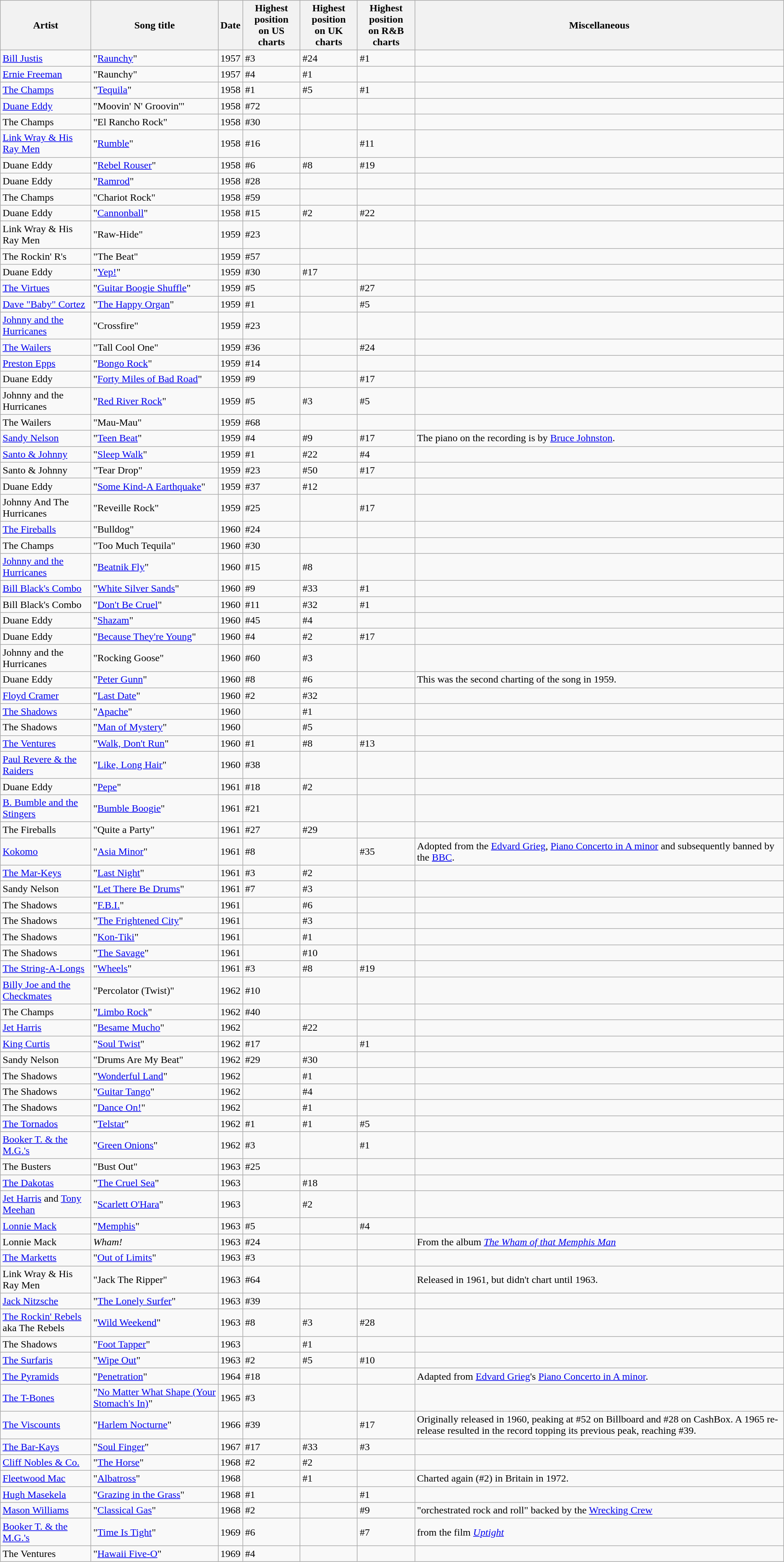<table class="wikitable sortable">
<tr>
<th>Artist</th>
<th>Song title</th>
<th>Date</th>
<th>Highest position<br> on US charts</th>
<th>Highest position<br> on UK charts</th>
<th>Highest position<br> on R&B charts</th>
<th>Miscellaneous</th>
</tr>
<tr>
<td><a href='#'>Bill Justis</a></td>
<td>"<a href='#'>Raunchy</a>"</td>
<td>1957</td>
<td>#3</td>
<td>#24</td>
<td>#1</td>
<td></td>
</tr>
<tr>
<td><a href='#'>Ernie Freeman</a></td>
<td>"Raunchy"</td>
<td>1957</td>
<td>#4</td>
<td>#1 </td>
<td></td>
<td></td>
</tr>
<tr>
<td><a href='#'>The Champs</a></td>
<td>"<a href='#'>Tequila</a>"</td>
<td>1958</td>
<td>#1</td>
<td>#5</td>
<td>#1 </td>
<td></td>
</tr>
<tr>
<td><a href='#'>Duane Eddy</a></td>
<td>"Moovin' N' Groovin'"</td>
<td>1958</td>
<td>#72</td>
<td></td>
<td></td>
<td></td>
</tr>
<tr>
<td>The Champs</td>
<td>"El Rancho Rock"</td>
<td>1958</td>
<td>#30</td>
<td></td>
<td></td>
<td></td>
</tr>
<tr>
<td><a href='#'>Link Wray & His Ray Men</a></td>
<td>"<a href='#'>Rumble</a>"</td>
<td>1958</td>
<td>#16</td>
<td></td>
<td>#11</td>
<td></td>
</tr>
<tr>
<td>Duane Eddy</td>
<td>"<a href='#'>Rebel Rouser</a>"</td>
<td>1958</td>
<td>#6</td>
<td>#8</td>
<td>#19 </td>
<td></td>
</tr>
<tr>
<td>Duane Eddy</td>
<td>"<a href='#'>Ramrod</a>"</td>
<td>1958</td>
<td>#28</td>
<td></td>
<td></td>
<td></td>
</tr>
<tr>
<td>The Champs</td>
<td>"Chariot Rock"</td>
<td>1958</td>
<td>#59</td>
<td></td>
<td></td>
<td></td>
</tr>
<tr>
<td>Duane Eddy</td>
<td>"<a href='#'>Cannonball</a>"</td>
<td>1958</td>
<td>#15</td>
<td>#2</td>
<td>#22</td>
<td></td>
</tr>
<tr>
<td>Link Wray & His Ray Men</td>
<td>"Raw-Hide"</td>
<td>1959</td>
<td>#23</td>
<td></td>
<td></td>
<td></td>
</tr>
<tr>
<td>The Rockin' R's</td>
<td>"The Beat"</td>
<td>1959</td>
<td>#57</td>
<td></td>
<td></td>
<td></td>
</tr>
<tr>
<td>Duane Eddy</td>
<td>"<a href='#'>Yep!</a>"</td>
<td>1959</td>
<td>#30</td>
<td>#17</td>
<td></td>
<td></td>
</tr>
<tr>
<td><a href='#'>The Virtues</a></td>
<td>"<a href='#'>Guitar Boogie Shuffle</a>"</td>
<td>1959</td>
<td>#5</td>
<td></td>
<td>#27</td>
<td></td>
</tr>
<tr>
<td><a href='#'>Dave "Baby" Cortez</a></td>
<td>"<a href='#'>The Happy Organ</a>"</td>
<td>1959</td>
<td>#1</td>
<td></td>
<td>#5</td>
<td></td>
</tr>
<tr>
<td><a href='#'>Johnny and the Hurricanes</a></td>
<td>"Crossfire"</td>
<td>1959</td>
<td>#23</td>
<td></td>
<td></td>
<td></td>
</tr>
<tr>
<td><a href='#'>The Wailers</a></td>
<td>"Tall Cool One"</td>
<td>1959</td>
<td>#36</td>
<td></td>
<td>#24</td>
<td></td>
</tr>
<tr>
<td><a href='#'>Preston Epps</a></td>
<td>"<a href='#'>Bongo Rock</a>"</td>
<td>1959</td>
<td>#14</td>
<td></td>
<td></td>
<td></td>
</tr>
<tr>
<td>Duane Eddy</td>
<td>"<a href='#'>Forty Miles of Bad Road</a>"</td>
<td>1959</td>
<td>#9</td>
<td></td>
<td>#17</td>
<td></td>
</tr>
<tr>
<td>Johnny and the Hurricanes</td>
<td>"<a href='#'>Red River Rock</a>"</td>
<td>1959</td>
<td>#5</td>
<td>#3</td>
<td>#5</td>
<td></td>
</tr>
<tr>
<td>The Wailers</td>
<td>"Mau-Mau"</td>
<td>1959</td>
<td>#68</td>
<td></td>
<td></td>
<td></td>
</tr>
<tr>
<td><a href='#'>Sandy Nelson</a></td>
<td>"<a href='#'>Teen Beat</a>"</td>
<td>1959</td>
<td>#4</td>
<td>#9</td>
<td>#17</td>
<td>The piano on the recording is by <a href='#'>Bruce Johnston</a>.</td>
</tr>
<tr>
<td><a href='#'>Santo & Johnny</a></td>
<td>"<a href='#'>Sleep Walk</a>"</td>
<td>1959</td>
<td>#1</td>
<td>#22</td>
<td>#4</td>
<td></td>
</tr>
<tr>
<td>Santo & Johnny</td>
<td>"Tear Drop"</td>
<td>1959</td>
<td>#23</td>
<td>#50</td>
<td>#17</td>
<td></td>
</tr>
<tr>
<td>Duane Eddy</td>
<td>"<a href='#'>Some Kind-A Earthquake</a>"</td>
<td>1959</td>
<td>#37</td>
<td>#12</td>
<td></td>
<td></td>
</tr>
<tr>
<td>Johnny And The Hurricanes</td>
<td>"Reveille Rock"</td>
<td>1959</td>
<td>#25</td>
<td></td>
<td>#17</td>
<td></td>
</tr>
<tr>
<td><a href='#'>The Fireballs</a></td>
<td>"Bulldog"</td>
<td>1960</td>
<td>#24</td>
<td></td>
<td></td>
<td></td>
</tr>
<tr>
<td>The Champs</td>
<td>"Too Much Tequila"</td>
<td>1960</td>
<td>#30</td>
<td></td>
<td></td>
<td></td>
</tr>
<tr>
<td><a href='#'>Johnny and the Hurricanes</a></td>
<td>"<a href='#'>Beatnik Fly</a>"</td>
<td>1960</td>
<td>#15</td>
<td>#8</td>
<td></td>
<td></td>
</tr>
<tr>
<td><a href='#'>Bill Black's Combo</a></td>
<td>"<a href='#'>White Silver Sands</a>"</td>
<td>1960</td>
<td>#9</td>
<td>#33</td>
<td>#1</td>
<td></td>
</tr>
<tr>
<td>Bill Black's Combo</td>
<td>"<a href='#'>Don't Be Cruel</a>"</td>
<td>1960</td>
<td>#11</td>
<td>#32</td>
<td>#1</td>
<td></td>
</tr>
<tr>
<td>Duane Eddy</td>
<td>"<a href='#'>Shazam</a>"</td>
<td>1960</td>
<td>#45</td>
<td>#4</td>
<td></td>
<td></td>
</tr>
<tr>
<td>Duane Eddy</td>
<td>"<a href='#'>Because They're Young</a>"</td>
<td>1960</td>
<td>#4</td>
<td>#2</td>
<td>#17</td>
<td></td>
</tr>
<tr>
<td>Johnny and the Hurricanes</td>
<td>"Rocking Goose"</td>
<td>1960</td>
<td>#60</td>
<td>#3</td>
<td></td>
<td></td>
</tr>
<tr>
<td>Duane Eddy</td>
<td>"<a href='#'>Peter Gunn</a>"</td>
<td>1960</td>
<td>#8</td>
<td>#6</td>
<td></td>
<td>This was the second charting of the song in 1959.</td>
</tr>
<tr>
<td><a href='#'>Floyd Cramer</a></td>
<td>"<a href='#'>Last Date</a>"</td>
<td>1960</td>
<td>#2</td>
<td>#32</td>
<td></td>
<td></td>
</tr>
<tr>
<td><a href='#'>The Shadows</a></td>
<td>"<a href='#'>Apache</a>"</td>
<td>1960</td>
<td></td>
<td>#1</td>
<td></td>
<td></td>
</tr>
<tr>
<td>The Shadows</td>
<td>"<a href='#'>Man of Mystery</a>"</td>
<td>1960</td>
<td></td>
<td>#5</td>
<td></td>
<td></td>
</tr>
<tr>
<td><a href='#'>The Ventures</a></td>
<td>"<a href='#'>Walk, Don't Run</a>"</td>
<td>1960</td>
<td>#1</td>
<td>#8</td>
<td>#13</td>
<td></td>
</tr>
<tr>
<td><a href='#'>Paul Revere & the Raiders</a></td>
<td>"<a href='#'>Like, Long Hair</a>"</td>
<td>1960</td>
<td>#38</td>
<td></td>
<td></td>
<td></td>
</tr>
<tr>
<td>Duane Eddy</td>
<td>"<a href='#'>Pepe</a>"</td>
<td>1961</td>
<td>#18</td>
<td>#2</td>
<td></td>
<td></td>
</tr>
<tr>
<td><a href='#'>B. Bumble and the Stingers</a></td>
<td>"<a href='#'>Bumble Boogie</a>"</td>
<td>1961</td>
<td>#21</td>
<td></td>
<td></td>
<td></td>
</tr>
<tr>
<td>The Fireballs</td>
<td>"Quite a Party"</td>
<td>1961</td>
<td>#27</td>
<td>#29</td>
<td></td>
<td></td>
</tr>
<tr>
<td><a href='#'>Kokomo</a></td>
<td>"<a href='#'>Asia Minor</a>"</td>
<td>1961</td>
<td>#8</td>
<td></td>
<td>#35</td>
<td>Adopted from the <a href='#'>Edvard Grieg</a>, <a href='#'>Piano Concerto in A minor</a> and subsequently banned by the <a href='#'>BBC</a>.</td>
</tr>
<tr>
<td><a href='#'>The Mar-Keys</a></td>
<td>"<a href='#'>Last Night</a>"</td>
<td>1961</td>
<td>#3</td>
<td>#2</td>
<td></td>
<td></td>
</tr>
<tr>
<td>Sandy Nelson</td>
<td>"<a href='#'>Let There Be Drums</a>"</td>
<td>1961</td>
<td>#7</td>
<td>#3</td>
<td></td>
<td></td>
</tr>
<tr>
<td>The Shadows</td>
<td>"<a href='#'>F.B.I.</a>"</td>
<td>1961</td>
<td></td>
<td>#6</td>
<td></td>
<td></td>
</tr>
<tr>
<td>The Shadows</td>
<td>"<a href='#'>The Frightened City</a>"</td>
<td>1961</td>
<td></td>
<td>#3</td>
<td></td>
<td></td>
</tr>
<tr>
<td>The Shadows</td>
<td>"<a href='#'>Kon-Tiki</a>"</td>
<td>1961</td>
<td></td>
<td>#1</td>
<td></td>
<td></td>
</tr>
<tr>
<td>The Shadows</td>
<td>"<a href='#'>The Savage</a>"</td>
<td>1961</td>
<td></td>
<td>#10</td>
<td></td>
<td></td>
</tr>
<tr>
<td><a href='#'>The String-A-Longs</a></td>
<td>"<a href='#'>Wheels</a>"</td>
<td>1961</td>
<td>#3</td>
<td>#8</td>
<td>#19</td>
<td></td>
</tr>
<tr>
<td><a href='#'>Billy Joe and the Checkmates</a></td>
<td>"Percolator (Twist)"</td>
<td>1962</td>
<td>#10</td>
<td></td>
<td></td>
<td></td>
</tr>
<tr>
<td>The Champs</td>
<td>"<a href='#'>Limbo Rock</a>"</td>
<td>1962</td>
<td>#40</td>
<td></td>
<td></td>
<td></td>
</tr>
<tr>
<td><a href='#'>Jet Harris</a></td>
<td>"<a href='#'>Besame Mucho</a>"</td>
<td>1962</td>
<td></td>
<td>#22</td>
<td></td>
<td></td>
</tr>
<tr>
<td><a href='#'>King Curtis</a></td>
<td>"<a href='#'>Soul Twist</a>"</td>
<td>1962</td>
<td>#17</td>
<td></td>
<td>#1</td>
<td></td>
</tr>
<tr>
<td>Sandy Nelson</td>
<td>"Drums Are My Beat"</td>
<td>1962</td>
<td>#29</td>
<td>#30</td>
<td></td>
<td></td>
</tr>
<tr>
<td>The Shadows</td>
<td>"<a href='#'>Wonderful Land</a>"</td>
<td>1962</td>
<td></td>
<td>#1</td>
<td></td>
<td></td>
</tr>
<tr>
<td>The Shadows</td>
<td>"<a href='#'>Guitar Tango</a>"</td>
<td>1962</td>
<td></td>
<td>#4</td>
<td></td>
<td></td>
</tr>
<tr>
<td>The Shadows</td>
<td>"<a href='#'>Dance On!</a>"</td>
<td>1962</td>
<td></td>
<td>#1</td>
<td></td>
<td></td>
</tr>
<tr>
<td><a href='#'>The Tornados</a></td>
<td>"<a href='#'>Telstar</a>"</td>
<td>1962</td>
<td>#1</td>
<td>#1</td>
<td>#5</td>
<td></td>
</tr>
<tr>
<td><a href='#'>Booker T. & the M.G.'s</a></td>
<td>"<a href='#'>Green Onions</a>"</td>
<td>1962</td>
<td>#3</td>
<td></td>
<td>#1</td>
<td></td>
</tr>
<tr>
<td>The Busters</td>
<td>"Bust Out"</td>
<td>1963</td>
<td>#25</td>
<td></td>
<td></td>
<td></td>
</tr>
<tr>
<td><a href='#'>The Dakotas</a></td>
<td>"<a href='#'>The Cruel Sea</a>"</td>
<td>1963</td>
<td></td>
<td>#18</td>
<td></td>
<td></td>
</tr>
<tr>
<td><a href='#'>Jet Harris</a> and <a href='#'>Tony Meehan</a></td>
<td>"<a href='#'>Scarlett O'Hara</a>"</td>
<td>1963</td>
<td></td>
<td>#2</td>
<td></td>
<td></td>
</tr>
<tr>
<td><a href='#'>Lonnie Mack</a></td>
<td>"<a href='#'>Memphis</a>"</td>
<td>1963</td>
<td>#5</td>
<td></td>
<td>#4</td>
<td></td>
</tr>
<tr>
<td>Lonnie Mack</td>
<td><em>Wham!</em></td>
<td>1963</td>
<td>#24</td>
<td></td>
<td></td>
<td>From the album <em><a href='#'>The Wham of that Memphis Man</a></em></td>
</tr>
<tr>
<td><a href='#'>The Marketts</a></td>
<td>"<a href='#'>Out of Limits</a>"</td>
<td>1963</td>
<td>#3</td>
<td></td>
<td></td>
<td></td>
</tr>
<tr>
<td>Link Wray & His Ray Men</td>
<td>"Jack The Ripper"</td>
<td>1963</td>
<td>#64</td>
<td></td>
<td></td>
<td>Released in 1961, but didn't chart until 1963.</td>
</tr>
<tr>
<td><a href='#'>Jack Nitzsche</a></td>
<td>"<a href='#'>The Lonely Surfer</a>"</td>
<td>1963</td>
<td>#39</td>
<td></td>
<td></td>
<td></td>
</tr>
<tr>
<td><a href='#'>The Rockin' Rebels</a> <br>aka The Rebels</td>
<td>"<a href='#'>Wild Weekend</a>"</td>
<td>1963</td>
<td>#8</td>
<td>#3</td>
<td>#28</td>
<td></td>
</tr>
<tr>
<td>The Shadows</td>
<td>"<a href='#'>Foot Tapper</a>"</td>
<td>1963</td>
<td></td>
<td>#1</td>
<td></td>
<td></td>
</tr>
<tr>
<td><a href='#'>The Surfaris</a></td>
<td>"<a href='#'>Wipe Out</a>"</td>
<td>1963</td>
<td>#2</td>
<td>#5</td>
<td>#10</td>
<td></td>
</tr>
<tr>
<td><a href='#'>The Pyramids</a></td>
<td>"<a href='#'>Penetration</a>"</td>
<td>1964</td>
<td>#18</td>
<td></td>
<td></td>
<td>Adapted from <a href='#'>Edvard Grieg</a>'s <a href='#'>Piano Concerto in A minor</a>.</td>
</tr>
<tr>
<td><a href='#'>The T-Bones</a></td>
<td>"<a href='#'>No Matter What Shape (Your Stomach's In)</a>"</td>
<td>1965</td>
<td>#3</td>
<td></td>
<td></td>
<td></td>
</tr>
<tr>
<td><a href='#'>The Viscounts</a></td>
<td>"<a href='#'>Harlem Nocturne</a>"</td>
<td>1966</td>
<td>#39</td>
<td></td>
<td>#17</td>
<td>Originally released in 1960, peaking at #52 on Billboard and #28 on CashBox. A 1965 re-release resulted in the record topping its previous peak, reaching #39.</td>
</tr>
<tr>
<td><a href='#'>The Bar-Kays</a></td>
<td>"<a href='#'>Soul Finger</a>"</td>
<td>1967</td>
<td>#17</td>
<td>#33</td>
<td>#3</td>
<td></td>
</tr>
<tr>
<td><a href='#'>Cliff Nobles & Co.</a></td>
<td>"<a href='#'>The Horse</a>"</td>
<td>1968</td>
<td>#2</td>
<td>#2</td>
<td></td>
<td></td>
</tr>
<tr>
<td><a href='#'>Fleetwood Mac</a></td>
<td>"<a href='#'>Albatross</a>"</td>
<td>1968</td>
<td></td>
<td>#1</td>
<td></td>
<td>Charted again (#2) in Britain in 1972.</td>
</tr>
<tr>
<td><a href='#'>Hugh Masekela</a></td>
<td>"<a href='#'>Grazing in the Grass</a>"</td>
<td>1968</td>
<td>#1</td>
<td></td>
<td>#1</td>
<td></td>
</tr>
<tr>
<td><a href='#'>Mason Williams</a></td>
<td>"<a href='#'>Classical Gas</a>"</td>
<td>1968</td>
<td>#2</td>
<td></td>
<td>#9</td>
<td>"orchestrated rock and roll" backed by the <a href='#'>Wrecking Crew</a></td>
</tr>
<tr>
<td><a href='#'>Booker T. & the M.G.'s</a></td>
<td>"<a href='#'>Time Is Tight</a>"</td>
<td>1969</td>
<td>#6</td>
<td></td>
<td>#7</td>
<td>from the film <em><a href='#'>Uptight</a></em></td>
</tr>
<tr>
<td>The Ventures</td>
<td>"<a href='#'>Hawaii Five-O</a>"</td>
<td>1969</td>
<td>#4</td>
<td></td>
<td></td>
<td></td>
</tr>
</table>
